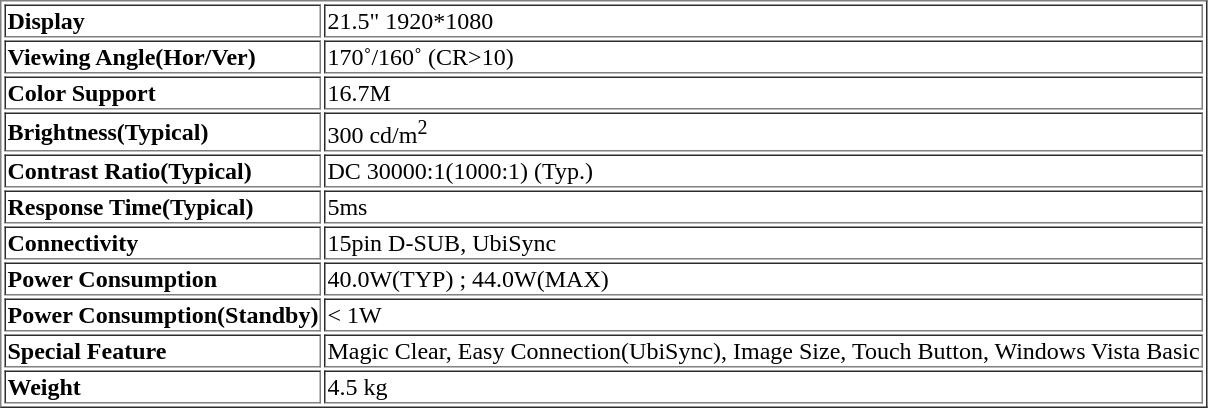<table border="1">
<tr>
<td><strong>Display</strong></td>
<td>21.5" 1920*1080</td>
</tr>
<tr>
<td><strong>Viewing Angle(Hor/Ver)</strong></td>
<td>170˚/160˚ (CR>10)</td>
</tr>
<tr>
<td><strong>Color Support</strong></td>
<td>16.7M</td>
</tr>
<tr>
<td><strong>Brightness(Typical)</strong></td>
<td>300 cd/m<sup>2</sup></td>
</tr>
<tr>
<td><strong>Contrast Ratio(Typical)</strong></td>
<td>DC 30000:1(1000:1) (Typ.)</td>
</tr>
<tr>
<td><strong>Response Time(Typical)</strong></td>
<td>5ms</td>
</tr>
<tr>
<td><strong>Connectivity</strong></td>
<td>15pin D-SUB, UbiSync</td>
</tr>
<tr>
<td><strong>Power Consumption</strong></td>
<td>40.0W(TYP) ; 44.0W(MAX)</td>
</tr>
<tr>
<td><strong>Power Consumption(Standby)</strong></td>
<td>< 1W</td>
</tr>
<tr>
<td><strong>Special Feature</strong></td>
<td>Magic Clear, Easy Connection(UbiSync), Image Size, Touch Button, Windows Vista Basic</td>
</tr>
<tr>
<td><strong>Weight</strong></td>
<td>4.5 kg</td>
</tr>
</table>
